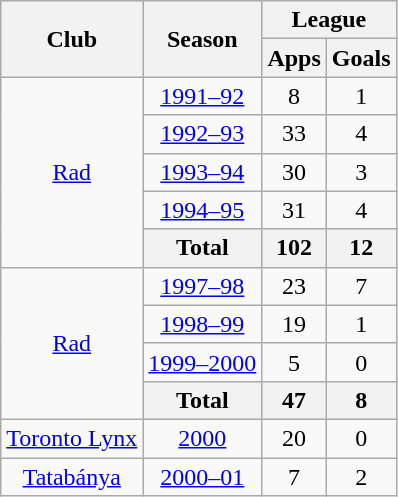<table class="wikitable" style="text-align:center">
<tr>
<th rowspan="2">Club</th>
<th rowspan="2">Season</th>
<th colspan="2">League</th>
</tr>
<tr>
<th>Apps</th>
<th>Goals</th>
</tr>
<tr>
<td rowspan="5"><a href='#'>Rad</a></td>
<td><a href='#'>1991–92</a></td>
<td>8</td>
<td>1</td>
</tr>
<tr>
<td><a href='#'>1992–93</a></td>
<td>33</td>
<td>4</td>
</tr>
<tr>
<td><a href='#'>1993–94</a></td>
<td>30</td>
<td>3</td>
</tr>
<tr>
<td><a href='#'>1994–95</a></td>
<td>31</td>
<td>4</td>
</tr>
<tr>
<th>Total</th>
<th>102</th>
<th>12</th>
</tr>
<tr>
<td rowspan="4"><a href='#'>Rad</a></td>
<td><a href='#'>1997–98</a></td>
<td>23</td>
<td>7</td>
</tr>
<tr>
<td><a href='#'>1998–99</a></td>
<td>19</td>
<td>1</td>
</tr>
<tr>
<td><a href='#'>1999–2000</a></td>
<td>5</td>
<td>0</td>
</tr>
<tr>
<th>Total</th>
<th>47</th>
<th>8</th>
</tr>
<tr>
<td rowspan="1"><a href='#'>Toronto Lynx</a></td>
<td><a href='#'>2000</a></td>
<td>20</td>
<td>0</td>
</tr>
<tr>
<td rowspan="1"><a href='#'>Tatabánya</a></td>
<td><a href='#'>2000–01</a></td>
<td>7</td>
<td>2</td>
</tr>
</table>
